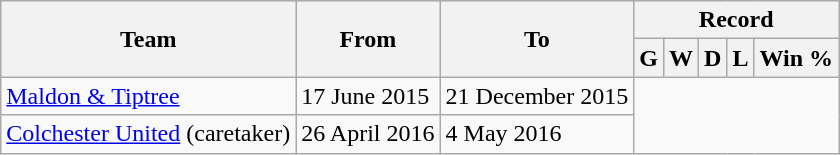<table class="wikitable" style="text-align: center">
<tr>
<th rowspan="2">Team</th>
<th rowspan="2">From</th>
<th rowspan="2">To</th>
<th colspan="6">Record</th>
</tr>
<tr>
<th>G</th>
<th>W</th>
<th>D</th>
<th>L</th>
<th>Win %</th>
</tr>
<tr>
<td align=left><a href='#'>Maldon & Tiptree</a></td>
<td align=left>17 June 2015</td>
<td align=left>21 December 2015<br></td>
</tr>
<tr>
<td align=left><a href='#'>Colchester United</a> (caretaker)</td>
<td align=left>26 April 2016</td>
<td align=left>4 May 2016<br></td>
</tr>
</table>
